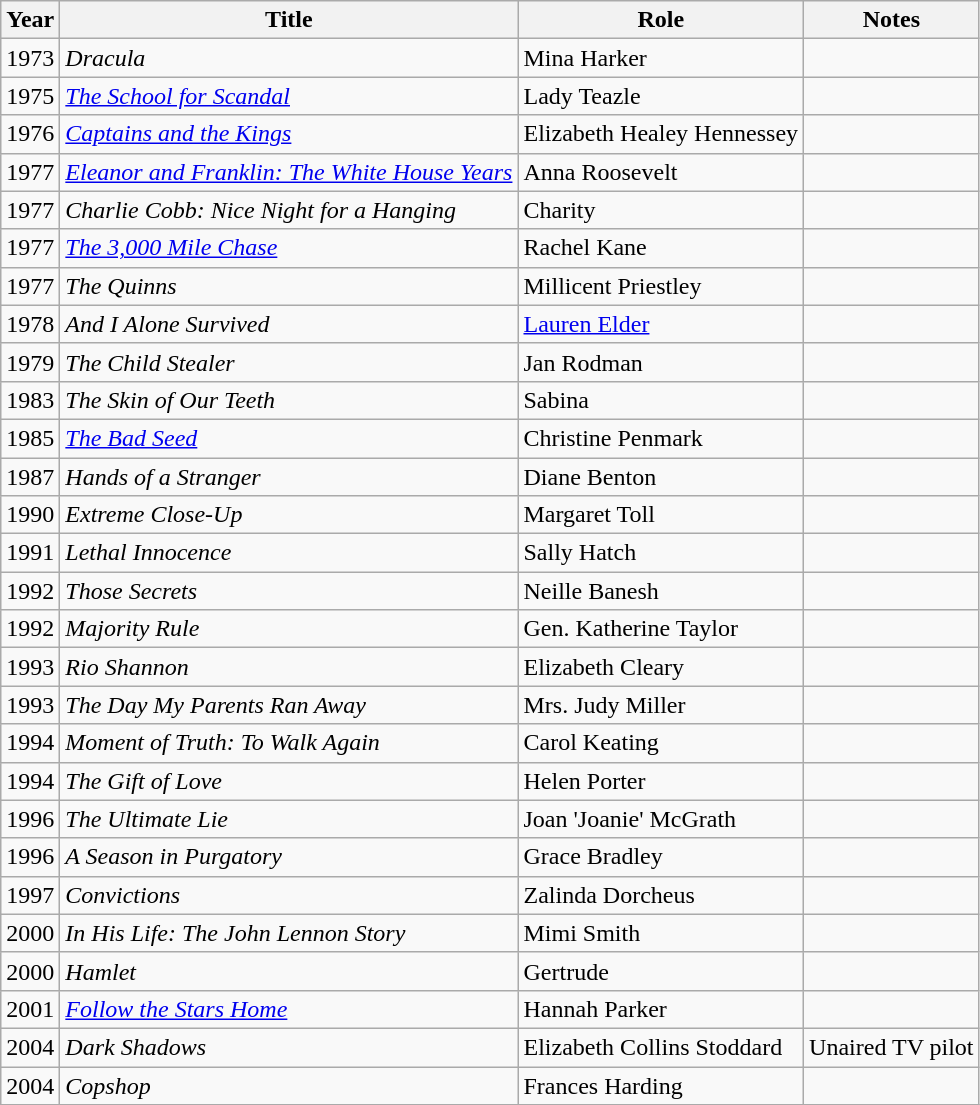<table class="wikitable">
<tr>
<th>Year</th>
<th>Title</th>
<th>Role</th>
<th>Notes</th>
</tr>
<tr>
<td>1973</td>
<td><em>Dracula</em></td>
<td>Mina Harker</td>
<td></td>
</tr>
<tr>
<td>1975</td>
<td><em><a href='#'>The School for Scandal</a></em></td>
<td>Lady Teazle</td>
<td></td>
</tr>
<tr>
<td>1976</td>
<td><em><a href='#'> Captains and the Kings</a></em></td>
<td>Elizabeth Healey Hennessey</td>
<td></td>
</tr>
<tr>
<td>1977</td>
<td><em><a href='#'>Eleanor and Franklin: The White House Years</a></em></td>
<td>Anna Roosevelt</td>
<td></td>
</tr>
<tr>
<td>1977</td>
<td><em>Charlie Cobb: Nice Night for a Hanging</em></td>
<td>Charity</td>
<td></td>
</tr>
<tr>
<td>1977</td>
<td><em><a href='#'>The 3,000 Mile Chase</a></em></td>
<td>Rachel Kane</td>
<td></td>
</tr>
<tr>
<td>1977</td>
<td><em>The Quinns</em></td>
<td>Millicent Priestley</td>
<td></td>
</tr>
<tr>
<td>1978</td>
<td><em>And I Alone Survived</em></td>
<td><a href='#'>Lauren Elder</a></td>
<td></td>
</tr>
<tr>
<td>1979</td>
<td><em>The Child Stealer</em></td>
<td>Jan Rodman</td>
<td></td>
</tr>
<tr>
<td>1983</td>
<td><em>The Skin of Our Teeth</em></td>
<td>Sabina</td>
<td></td>
</tr>
<tr>
<td>1985</td>
<td><em><a href='#'>The Bad Seed</a></em></td>
<td>Christine Penmark</td>
<td></td>
</tr>
<tr>
<td>1987</td>
<td><em>Hands of a Stranger</em></td>
<td>Diane Benton</td>
<td></td>
</tr>
<tr>
<td>1990</td>
<td><em>Extreme Close-Up</em></td>
<td>Margaret Toll</td>
<td></td>
</tr>
<tr>
<td>1991</td>
<td><em>Lethal Innocence</em></td>
<td>Sally Hatch</td>
<td></td>
</tr>
<tr>
<td>1992</td>
<td><em>Those Secrets</em></td>
<td>Neille Banesh</td>
<td></td>
</tr>
<tr>
<td>1992</td>
<td><em>Majority Rule</em></td>
<td>Gen. Katherine Taylor</td>
<td></td>
</tr>
<tr>
<td>1993</td>
<td><em>Rio Shannon</em></td>
<td>Elizabeth Cleary</td>
<td></td>
</tr>
<tr>
<td>1993</td>
<td><em>The Day My Parents Ran Away</em></td>
<td>Mrs. Judy Miller</td>
<td></td>
</tr>
<tr>
<td>1994</td>
<td><em>Moment of Truth: To Walk Again</em></td>
<td>Carol Keating</td>
<td></td>
</tr>
<tr>
<td>1994</td>
<td><em>The Gift of Love</em></td>
<td>Helen Porter</td>
<td></td>
</tr>
<tr>
<td>1996</td>
<td><em>The Ultimate Lie</em></td>
<td>Joan 'Joanie' McGrath</td>
<td></td>
</tr>
<tr>
<td>1996</td>
<td><em>A Season in Purgatory</em></td>
<td>Grace Bradley</td>
<td></td>
</tr>
<tr>
<td>1997</td>
<td><em>Convictions</em></td>
<td>Zalinda Dorcheus</td>
<td></td>
</tr>
<tr>
<td>2000</td>
<td><em>In His Life: The John Lennon Story</em></td>
<td>Mimi Smith</td>
<td></td>
</tr>
<tr>
<td>2000</td>
<td><em>Hamlet</em></td>
<td>Gertrude</td>
<td></td>
</tr>
<tr>
<td>2001</td>
<td><em><a href='#'>Follow the Stars Home</a></em></td>
<td>Hannah Parker</td>
<td></td>
</tr>
<tr>
<td>2004</td>
<td><em>Dark Shadows</em></td>
<td>Elizabeth Collins Stoddard</td>
<td>Unaired TV pilot</td>
</tr>
<tr>
<td>2004</td>
<td><em>Copshop</em></td>
<td>Frances Harding</td>
<td></td>
</tr>
<tr>
</tr>
</table>
